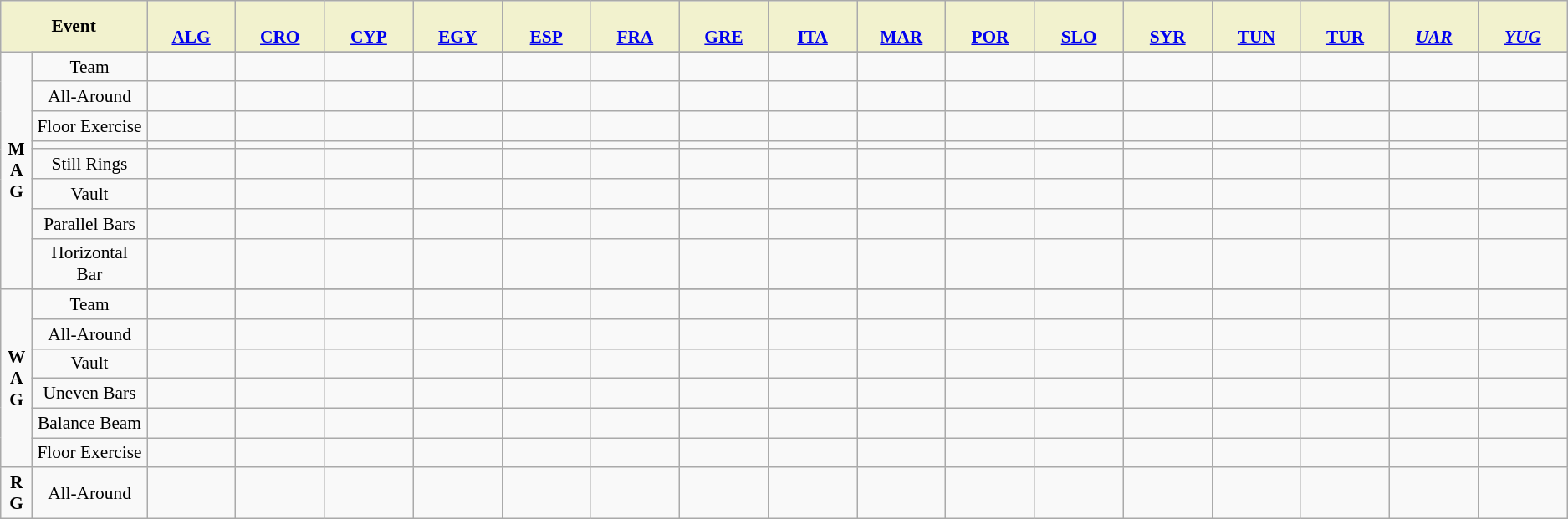<table class="wikitable" style="margin-top:0em; text-align:center; font-size:89%;">
<tr>
<th style="background-color:#f2f2ce; width:15.0em;" colspan=2>Event</th>
<th style="background-color:#f2f2ce; width:4.5em;"><br><a href='#'>ALG</a></th>
<th style="background-color:#f2f2ce; width:4.5em;"><br><a href='#'>CRO</a></th>
<th style="background-color:#f2f2ce; width:4.5em;"><br><a href='#'>CYP</a></th>
<th style="background-color:#f2f2ce; width:4.5em;"><br><a href='#'>EGY</a></th>
<th style="background-color:#f2f2ce; width:4.5em;"><br><a href='#'>ESP</a></th>
<th style="background-color:#f2f2ce; width:4.5em;"><br><a href='#'>FRA</a></th>
<th style="background-color:#f2f2ce; width:4.5em;"><br><a href='#'>GRE</a></th>
<th style="background-color:#f2f2ce; width:4.5em;"><br><a href='#'>ITA</a></th>
<th style="background-color:#f2f2ce; width:4.5em;"><br><a href='#'>MAR</a></th>
<th style="background-color:#f2f2ce; width:4.5em;"><br><a href='#'>POR</a></th>
<th style="background-color:#f2f2ce; width:4.5em;"><br><a href='#'>SLO</a></th>
<th style="background-color:#f2f2ce; width:4.5em;"><br><a href='#'>SYR</a></th>
<th style="background-color:#f2f2ce; width:4.5em;"><br><a href='#'>TUN</a></th>
<th style="background-color:#f2f2ce; width:4.5em;"><br><a href='#'>TUR</a></th>
<th style="background-color:#f2f2ce; width:4.5em;"><em><br><a href='#'>UAR</a></em></th>
<th style="background-color:#f2f2ce; width:4.5em;"><em><br><a href='#'>YUG</a></em></th>
</tr>
<tr>
<td rowspan=9 border=0 cellpadding="0" cellspacing="0"><strong>M<br>A<br>G</strong></td>
</tr>
<tr>
<td>Team</td>
<td></td>
<td></td>
<td></td>
<td></td>
<td></td>
<td></td>
<td></td>
<td></td>
<td></td>
<td></td>
<td></td>
<td></td>
<td></td>
<td></td>
<td></td>
<td></td>
</tr>
<tr>
<td>All-Around</td>
<td></td>
<td></td>
<td></td>
<td></td>
<td></td>
<td></td>
<td></td>
<td></td>
<td></td>
<td></td>
<td></td>
<td></td>
<td></td>
<td></td>
<td></td>
<td></td>
</tr>
<tr>
<td>Floor Exercise</td>
<td></td>
<td></td>
<td></td>
<td></td>
<td></td>
<td></td>
<td></td>
<td></td>
<td></td>
<td></td>
<td></td>
<td></td>
<td></td>
<td></td>
<td></td>
<td></td>
</tr>
<tr>
<td></td>
<td></td>
<td></td>
<td></td>
<td></td>
<td></td>
<td></td>
<td></td>
<td></td>
<td></td>
<td></td>
<td></td>
<td></td>
<td></td>
<td></td>
<td></td>
<td></td>
</tr>
<tr>
<td>Still Rings</td>
<td></td>
<td></td>
<td></td>
<td></td>
<td></td>
<td></td>
<td></td>
<td></td>
<td></td>
<td></td>
<td></td>
<td></td>
<td></td>
<td></td>
<td></td>
<td></td>
</tr>
<tr>
<td>Vault</td>
<td></td>
<td></td>
<td></td>
<td></td>
<td></td>
<td></td>
<td></td>
<td></td>
<td></td>
<td></td>
<td></td>
<td></td>
<td></td>
<td></td>
<td></td>
<td></td>
</tr>
<tr>
<td>Parallel Bars</td>
<td></td>
<td></td>
<td></td>
<td></td>
<td></td>
<td></td>
<td></td>
<td></td>
<td></td>
<td></td>
<td></td>
<td></td>
<td></td>
<td></td>
<td></td>
<td></td>
</tr>
<tr>
<td>Horizontal Bar</td>
<td></td>
<td></td>
<td></td>
<td></td>
<td></td>
<td></td>
<td></td>
<td></td>
<td></td>
<td></td>
<td></td>
<td></td>
<td></td>
<td></td>
<td></td>
<td></td>
</tr>
<tr>
<td rowspan=7 border=0 cellpadding="0" cellspacing="0"><strong>W<br>A<br>G</strong></td>
</tr>
<tr>
<td>Team</td>
<td></td>
<td></td>
<td></td>
<td></td>
<td></td>
<td></td>
<td></td>
<td></td>
<td></td>
<td></td>
<td></td>
<td></td>
<td></td>
<td></td>
<td></td>
<td></td>
</tr>
<tr>
<td>All-Around</td>
<td></td>
<td></td>
<td></td>
<td></td>
<td></td>
<td></td>
<td></td>
<td></td>
<td></td>
<td></td>
<td></td>
<td></td>
<td></td>
<td></td>
<td></td>
<td></td>
</tr>
<tr>
<td>Vault</td>
<td></td>
<td></td>
<td></td>
<td></td>
<td></td>
<td></td>
<td></td>
<td></td>
<td></td>
<td></td>
<td></td>
<td></td>
<td></td>
<td></td>
<td></td>
<td></td>
</tr>
<tr>
<td>Uneven Bars</td>
<td></td>
<td></td>
<td></td>
<td></td>
<td></td>
<td></td>
<td></td>
<td></td>
<td></td>
<td></td>
<td></td>
<td></td>
<td></td>
<td></td>
<td></td>
<td></td>
</tr>
<tr>
<td>Balance Beam</td>
<td></td>
<td></td>
<td></td>
<td></td>
<td></td>
<td></td>
<td></td>
<td></td>
<td></td>
<td></td>
<td></td>
<td></td>
<td></td>
<td></td>
<td></td>
<td></td>
</tr>
<tr>
<td>Floor Exercise</td>
<td></td>
<td></td>
<td></td>
<td></td>
<td></td>
<td></td>
<td></td>
<td></td>
<td></td>
<td></td>
<td></td>
<td></td>
<td></td>
<td></td>
<td></td>
<td></td>
</tr>
<tr>
<td rowspan=1 border=0 cellpadding="0" cellspacing="0"><strong>R<br>G</strong></td>
<td>All-Around</td>
<td></td>
<td></td>
<td></td>
<td></td>
<td></td>
<td></td>
<td></td>
<td></td>
<td></td>
<td></td>
<td></td>
<td></td>
<td></td>
<td></td>
<td></td>
<td></td>
</tr>
</table>
